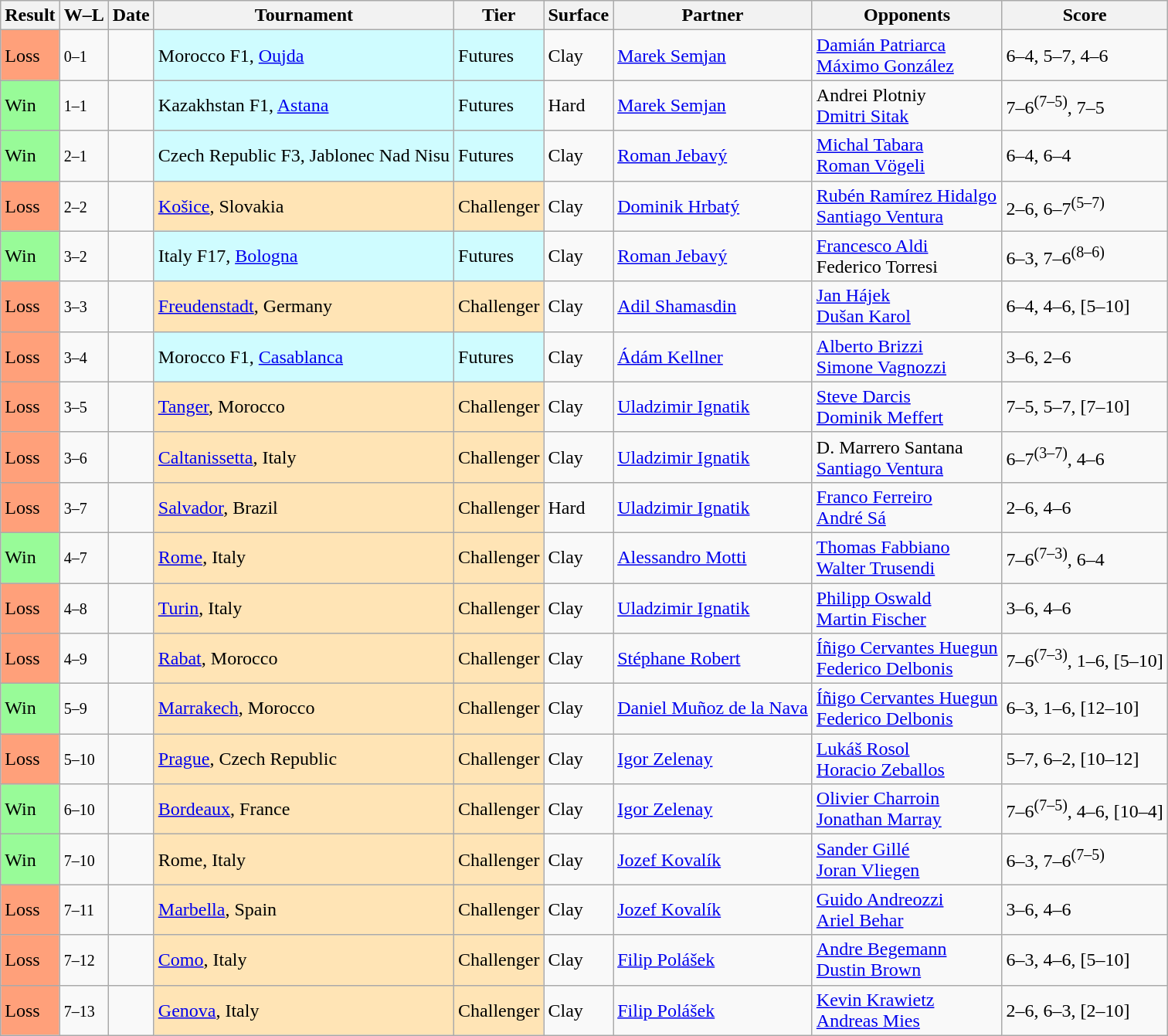<table class="sortable wikitable">
<tr>
<th>Result</th>
<th class=unsortable>W–L</th>
<th>Date</th>
<th>Tournament</th>
<th>Tier</th>
<th>Surface</th>
<th>Partner</th>
<th>Opponents</th>
<th class=unsortable>Score</th>
</tr>
<tr>
<td bgcolor="FFA07A">Loss</td>
<td><small>0–1</small></td>
<td></td>
<td style=background:#cffcff>Morocco F1, <a href='#'>Oujda</a></td>
<td style=background:#cffcff>Futures</td>
<td>Clay</td>
<td> <a href='#'>Marek Semjan</a></td>
<td> <a href='#'>Damián Patriarca</a> <br> <a href='#'>Máximo González</a></td>
<td>6–4, 5–7, 4–6</td>
</tr>
<tr>
<td bgcolor="98FB98">Win</td>
<td><small>1–1</small></td>
<td></td>
<td style=background:#cffcff>Kazakhstan F1, <a href='#'>Astana</a></td>
<td style=background:#cffcff>Futures</td>
<td>Hard</td>
<td> <a href='#'>Marek Semjan</a></td>
<td> Andrei Plotniy <br> <a href='#'>Dmitri Sitak</a></td>
<td>7–6<sup>(7–5)</sup>, 7–5</td>
</tr>
<tr>
<td bgcolor="98FB98">Win</td>
<td><small>2–1</small></td>
<td></td>
<td style=background:#cffcff>Czech Republic F3, Jablonec Nad Nisu</td>
<td style=background:#cffcff>Futures</td>
<td>Clay</td>
<td> <a href='#'>Roman Jebavý</a></td>
<td> <a href='#'>Michal Tabara</a> <br> <a href='#'>Roman Vögeli</a></td>
<td>6–4, 6–4</td>
</tr>
<tr>
<td bgcolor="FFA07A">Loss</td>
<td><small>2–2</small></td>
<td></td>
<td style="background:moccasin;"><a href='#'>Košice</a>, Slovakia</td>
<td style="background:moccasin;">Challenger</td>
<td>Clay</td>
<td> <a href='#'>Dominik Hrbatý</a></td>
<td> <a href='#'>Rubén Ramírez Hidalgo</a> <br> <a href='#'>Santiago Ventura</a></td>
<td>2–6, 6–7<sup>(5–7)</sup></td>
</tr>
<tr>
<td bgcolor="98FB98">Win</td>
<td><small>3–2</small></td>
<td></td>
<td style=background:#cffcff>Italy F17, <a href='#'>Bologna</a></td>
<td style=background:#cffcff>Futures</td>
<td>Clay</td>
<td> <a href='#'>Roman Jebavý</a></td>
<td> <a href='#'>Francesco Aldi</a> <br> Federico Torresi</td>
<td>6–3, 7–6<sup>(8–6)</sup></td>
</tr>
<tr>
<td bgcolor="FFA07A">Loss</td>
<td><small>3–3</small></td>
<td></td>
<td style="background:moccasin;"><a href='#'>Freudenstadt</a>, Germany</td>
<td style="background:moccasin;">Challenger</td>
<td>Clay</td>
<td> <a href='#'>Adil Shamasdin</a></td>
<td> <a href='#'>Jan Hájek</a> <br> <a href='#'>Dušan Karol</a></td>
<td>6–4, 4–6, [5–10]</td>
</tr>
<tr>
<td bgcolor="FFA07A">Loss</td>
<td><small>3–4</small></td>
<td></td>
<td style=background:#cffcff>Morocco F1, <a href='#'>Casablanca</a></td>
<td style=background:#cffcff>Futures</td>
<td>Clay</td>
<td> <a href='#'>Ádám Kellner</a></td>
<td> <a href='#'>Alberto Brizzi</a> <br> <a href='#'>Simone Vagnozzi</a></td>
<td>3–6, 2–6</td>
</tr>
<tr>
<td bgcolor="FFA07A">Loss</td>
<td><small>3–5</small></td>
<td></td>
<td style="background:moccasin;"><a href='#'>Tanger</a>, Morocco</td>
<td style="background:moccasin;">Challenger</td>
<td>Clay</td>
<td> <a href='#'>Uladzimir Ignatik</a></td>
<td> <a href='#'>Steve Darcis</a> <br> <a href='#'>Dominik Meffert</a></td>
<td>7–5, 5–7, [7–10]</td>
</tr>
<tr>
<td bgcolor="FFA07A">Loss</td>
<td><small>3–6</small></td>
<td></td>
<td style="background:moccasin;"><a href='#'>Caltanissetta</a>, Italy</td>
<td style="background:moccasin;">Challenger</td>
<td>Clay</td>
<td> <a href='#'>Uladzimir Ignatik</a></td>
<td> D. Marrero Santana <br> <a href='#'>Santiago Ventura</a></td>
<td>6–7<sup>(3–7)</sup>, 4–6</td>
</tr>
<tr>
<td bgcolor="FFA07A">Loss</td>
<td><small>3–7</small></td>
<td></td>
<td style="background:moccasin;"><a href='#'>Salvador</a>, Brazil</td>
<td style="background:moccasin;">Challenger</td>
<td>Hard</td>
<td> <a href='#'>Uladzimir Ignatik</a></td>
<td> <a href='#'>Franco Ferreiro</a> <br> <a href='#'>André Sá</a></td>
<td>2–6, 4–6</td>
</tr>
<tr>
<td bgcolor="98FB98">Win</td>
<td><small>4–7</small></td>
<td></td>
<td style="background:moccasin;"><a href='#'>Rome</a>, Italy</td>
<td style="background:moccasin;">Challenger</td>
<td>Clay</td>
<td> <a href='#'>Alessandro Motti</a></td>
<td> <a href='#'>Thomas Fabbiano</a> <br> <a href='#'>Walter Trusendi</a></td>
<td>7–6<sup>(7–3)</sup>, 6–4</td>
</tr>
<tr>
<td bgcolor="FFA07A">Loss</td>
<td><small>4–8</small></td>
<td></td>
<td style="background:moccasin;"><a href='#'>Turin</a>, Italy</td>
<td style="background:moccasin;">Challenger</td>
<td>Clay</td>
<td> <a href='#'>Uladzimir Ignatik</a></td>
<td> <a href='#'>Philipp Oswald</a> <br> <a href='#'>Martin Fischer</a></td>
<td>3–6, 4–6</td>
</tr>
<tr>
<td bgcolor="FFA07A">Loss</td>
<td><small>4–9</small></td>
<td></td>
<td style="background:moccasin;"><a href='#'>Rabat</a>, Morocco</td>
<td style="background:moccasin;">Challenger</td>
<td>Clay</td>
<td> <a href='#'>Stéphane Robert</a></td>
<td> <a href='#'>Íñigo Cervantes Huegun</a> <br> <a href='#'>Federico Delbonis</a></td>
<td>7–6<sup>(7–3)</sup>, 1–6, [5–10]</td>
</tr>
<tr>
<td bgcolor="98FB98">Win</td>
<td><small>5–9</small></td>
<td></td>
<td style="background:moccasin;"><a href='#'>Marrakech</a>, Morocco</td>
<td style="background:moccasin;">Challenger</td>
<td>Clay</td>
<td> <a href='#'>Daniel Muñoz de la Nava</a></td>
<td> <a href='#'>Íñigo Cervantes Huegun</a> <br> <a href='#'>Federico Delbonis</a></td>
<td>6–3, 1–6, [12–10]</td>
</tr>
<tr>
<td bgcolor="FFA07A">Loss</td>
<td><small>5–10</small></td>
<td></td>
<td style="background:moccasin;"><a href='#'>Prague</a>, Czech Republic</td>
<td style="background:moccasin;">Challenger</td>
<td>Clay</td>
<td> <a href='#'>Igor Zelenay</a></td>
<td> <a href='#'>Lukáš Rosol</a> <br> <a href='#'>Horacio Zeballos</a></td>
<td>5–7, 6–2, [10–12]</td>
</tr>
<tr>
<td bgcolor="98FB98">Win</td>
<td><small>6–10</small></td>
<td></td>
<td style="background:moccasin;"><a href='#'>Bordeaux</a>, France</td>
<td style="background:moccasin;">Challenger</td>
<td>Clay</td>
<td> <a href='#'>Igor Zelenay</a></td>
<td> <a href='#'>Olivier Charroin</a> <br> <a href='#'>Jonathan Marray</a></td>
<td>7–6<sup>(7–5)</sup>, 4–6, [10–4]</td>
</tr>
<tr>
<td bgcolor="98FB98">Win</td>
<td><small>7–10</small></td>
<td></td>
<td style="background:moccasin;">Rome, Italy</td>
<td style="background:moccasin;">Challenger</td>
<td>Clay</td>
<td> <a href='#'>Jozef Kovalík</a></td>
<td> <a href='#'>Sander Gillé</a> <br> <a href='#'>Joran Vliegen</a></td>
<td>6–3, 7–6<sup>(7–5)</sup></td>
</tr>
<tr>
<td bgcolor="FFA07A">Loss</td>
<td><small>7–11</small></td>
<td></td>
<td style="background:moccasin;"><a href='#'>Marbella</a>, Spain</td>
<td style="background:moccasin;">Challenger</td>
<td>Clay</td>
<td> <a href='#'>Jozef Kovalík</a></td>
<td> <a href='#'>Guido Andreozzi</a> <br> <a href='#'>Ariel Behar</a></td>
<td>3–6, 4–6</td>
</tr>
<tr>
<td bgcolor="FFA07A">Loss</td>
<td><small>7–12</small></td>
<td></td>
<td style="background:moccasin;"><a href='#'>Como</a>, Italy</td>
<td style="background:moccasin;">Challenger</td>
<td>Clay</td>
<td> <a href='#'>Filip Polášek</a></td>
<td> <a href='#'>Andre Begemann</a> <br> <a href='#'>Dustin Brown</a></td>
<td>6–3, 4–6, [5–10]</td>
</tr>
<tr>
<td bgcolor="FFA07A">Loss</td>
<td><small>7–13</small></td>
<td></td>
<td style="background:moccasin;"><a href='#'>Genova</a>, Italy</td>
<td style="background:moccasin;">Challenger</td>
<td>Clay</td>
<td> <a href='#'>Filip Polášek</a></td>
<td> <a href='#'>Kevin Krawietz</a> <br> <a href='#'>Andreas Mies</a></td>
<td>2–6, 6–3, [2–10]</td>
</tr>
</table>
